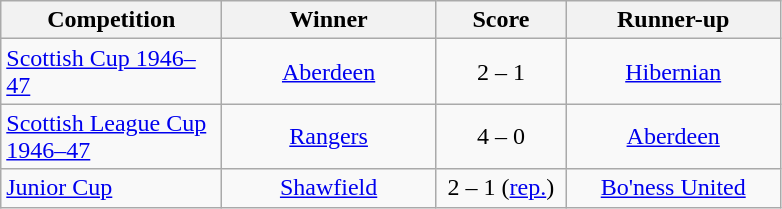<table class="wikitable" style="text-align: center;">
<tr>
<th width=140>Competition</th>
<th width=135>Winner</th>
<th width=80>Score</th>
<th width=135>Runner-up</th>
</tr>
<tr>
<td align=left><a href='#'>Scottish Cup 1946–47</a></td>
<td><a href='#'>Aberdeen</a></td>
<td align=center>2 – 1</td>
<td><a href='#'>Hibernian</a></td>
</tr>
<tr>
<td align=left><a href='#'>Scottish League Cup 1946–47</a></td>
<td><a href='#'>Rangers</a></td>
<td align=center>4 – 0</td>
<td><a href='#'>Aberdeen</a></td>
</tr>
<tr>
<td align=left><a href='#'>Junior Cup</a></td>
<td><a href='#'>Shawfield</a></td>
<td align=center>2 – 1 (<a href='#'>rep.</a>)</td>
<td><a href='#'>Bo'ness United</a></td>
</tr>
</table>
